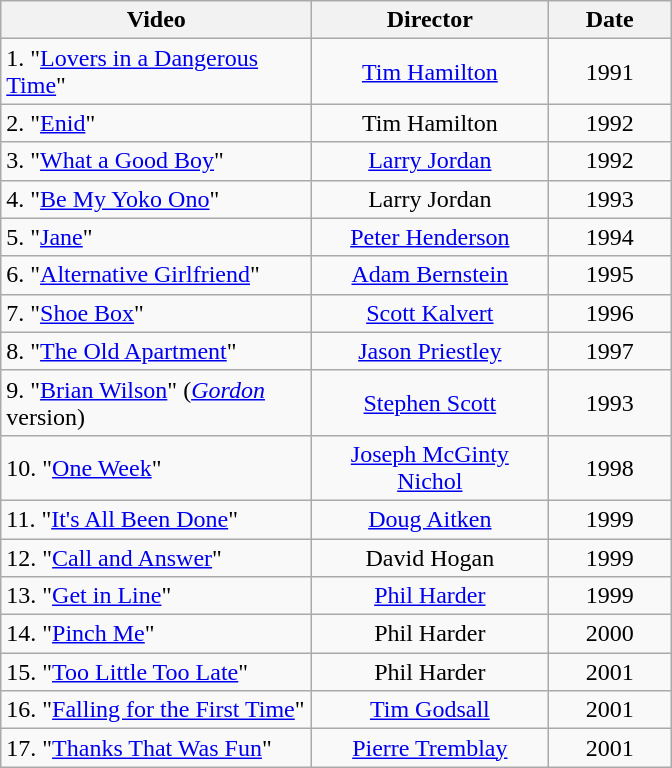<table class="wikitable">
<tr>
<th width="200">Video</th>
<th width="150">Director</th>
<th width="75">Date</th>
</tr>
<tr>
<td align="left">1. "<a href='#'>Lovers in a Dangerous Time</a>"</td>
<td align="center"><a href='#'>Tim Hamilton</a></td>
<td align="center">1991</td>
</tr>
<tr>
<td align="left">2. "<a href='#'>Enid</a>"</td>
<td align="center">Tim Hamilton</td>
<td align="center">1992</td>
</tr>
<tr>
<td align="left">3. "<a href='#'>What a Good Boy</a>"</td>
<td align="center"><a href='#'>Larry Jordan</a></td>
<td align="center">1992</td>
</tr>
<tr>
<td align="left">4. "<a href='#'>Be My Yoko Ono</a>"</td>
<td align="center">Larry Jordan</td>
<td align="center">1993</td>
</tr>
<tr>
<td align="left">5. "<a href='#'>Jane</a>"</td>
<td align="center"><a href='#'>Peter Henderson</a></td>
<td align="center">1994</td>
</tr>
<tr>
<td align="left">6. "<a href='#'>Alternative Girlfriend</a>"</td>
<td align="center"><a href='#'>Adam Bernstein</a></td>
<td align="center">1995</td>
</tr>
<tr>
<td align="left">7. "<a href='#'>Shoe Box</a>"</td>
<td align="center"><a href='#'>Scott Kalvert</a></td>
<td align="center">1996</td>
</tr>
<tr>
<td align="left">8. "<a href='#'>The Old Apartment</a>"</td>
<td align="center"><a href='#'>Jason Priestley</a></td>
<td align="center">1997</td>
</tr>
<tr>
<td align="left">9. "<a href='#'>Brian Wilson</a>" (<em><a href='#'>Gordon</a></em> version)</td>
<td align="center"><a href='#'>Stephen Scott</a></td>
<td align="center">1993</td>
</tr>
<tr>
<td align="left">10. "<a href='#'>One Week</a>"</td>
<td align="center"><a href='#'>Joseph McGinty Nichol</a></td>
<td align="center">1998</td>
</tr>
<tr>
<td align="left">11. "<a href='#'>It's All Been Done</a>"</td>
<td align="center"><a href='#'>Doug Aitken</a></td>
<td align="center">1999</td>
</tr>
<tr>
<td align="left">12. "<a href='#'>Call and Answer</a>"</td>
<td align="center">David Hogan</td>
<td align="center">1999</td>
</tr>
<tr>
<td align="left">13. "<a href='#'>Get in Line</a>"</td>
<td align="center"><a href='#'>Phil Harder</a></td>
<td align="center">1999</td>
</tr>
<tr>
<td align="left">14. "<a href='#'>Pinch Me</a>"</td>
<td align="center">Phil Harder</td>
<td align="center">2000</td>
</tr>
<tr>
<td align="left">15. "<a href='#'>Too Little Too Late</a>"</td>
<td align="center">Phil Harder</td>
<td align="center">2001</td>
</tr>
<tr>
<td align="left">16. "<a href='#'>Falling for the First Time</a>"</td>
<td align="center"><a href='#'>Tim Godsall</a></td>
<td align="center">2001</td>
</tr>
<tr>
<td align="left">17. "<a href='#'>Thanks That Was Fun</a>"</td>
<td align="center"><a href='#'>Pierre Tremblay</a></td>
<td align="center">2001</td>
</tr>
</table>
